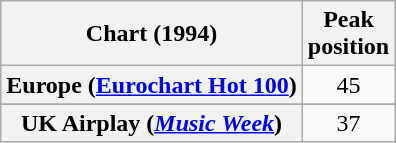<table class="wikitable sortable plainrowheaders" style="text-align:center">
<tr>
<th scope="col">Chart (1994)</th>
<th scope="col">Peak<br> position</th>
</tr>
<tr>
<th scope="row">Europe (<a href='#'>Eurochart Hot 100</a>)</th>
<td>45</td>
</tr>
<tr>
</tr>
<tr>
</tr>
<tr>
<th scope="row">UK Airplay (<em><a href='#'>Music Week</a></em>)</th>
<td>37</td>
</tr>
</table>
